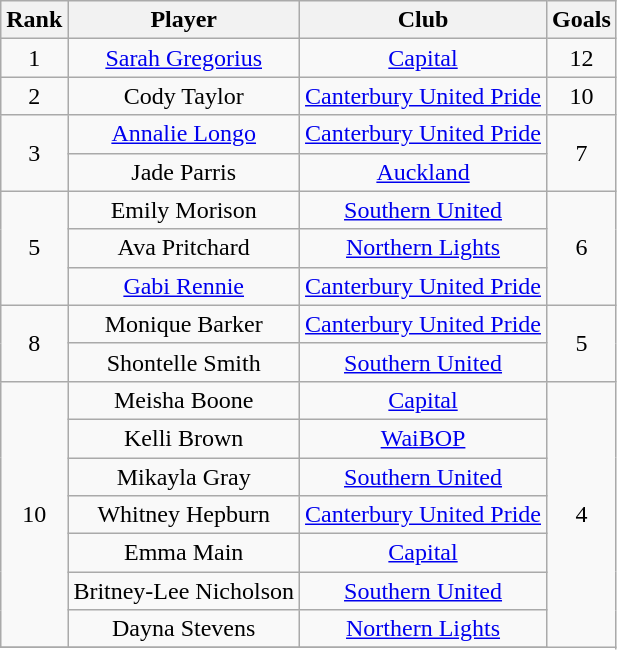<table class="wikitable" style="text-align:center">
<tr>
<th>Rank</th>
<th>Player</th>
<th>Club</th>
<th>Goals</th>
</tr>
<tr>
<td>1</td>
<td><a href='#'>Sarah Gregorius</a></td>
<td><a href='#'>Capital</a></td>
<td>12</td>
</tr>
<tr>
<td>2</td>
<td>Cody Taylor</td>
<td><a href='#'>Canterbury United Pride</a></td>
<td>10</td>
</tr>
<tr>
<td rowspan=2>3</td>
<td><a href='#'>Annalie Longo</a></td>
<td><a href='#'>Canterbury United Pride</a></td>
<td rowspan=2>7</td>
</tr>
<tr>
<td>Jade Parris</td>
<td><a href='#'>Auckland</a></td>
</tr>
<tr>
<td rowspan=3>5</td>
<td>Emily Morison</td>
<td><a href='#'>Southern United</a></td>
<td rowspan=3>6</td>
</tr>
<tr>
<td>Ava Pritchard</td>
<td><a href='#'>Northern Lights</a></td>
</tr>
<tr>
<td><a href='#'>Gabi Rennie</a></td>
<td><a href='#'>Canterbury United Pride</a></td>
</tr>
<tr>
<td rowspan=2>8</td>
<td>Monique Barker</td>
<td><a href='#'>Canterbury United Pride</a></td>
<td rowspan=2>5</td>
</tr>
<tr>
<td>Shontelle Smith</td>
<td><a href='#'>Southern United</a></td>
</tr>
<tr>
<td rowspan=7>10</td>
<td>Meisha Boone</td>
<td><a href='#'>Capital</a></td>
<td rowspan=8>4</td>
</tr>
<tr>
<td>Kelli Brown</td>
<td><a href='#'>WaiBOP</a></td>
</tr>
<tr>
<td>Mikayla Gray</td>
<td><a href='#'>Southern United</a></td>
</tr>
<tr>
<td>Whitney Hepburn</td>
<td><a href='#'>Canterbury United Pride</a></td>
</tr>
<tr>
<td>Emma Main</td>
<td><a href='#'>Capital</a></td>
</tr>
<tr>
<td>Britney-Lee Nicholson</td>
<td><a href='#'>Southern United</a></td>
</tr>
<tr>
<td>Dayna Stevens</td>
<td><a href='#'>Northern Lights</a></td>
</tr>
<tr>
</tr>
</table>
